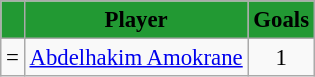<table border="0" class="wikitable" style="text-align:center;font-size:95%">
<tr>
<th scope=col style="color:#000000; background:#229933;"></th>
<th scope=col style="color:#000000; background:#229933;">Player</th>
<th scope=col style="color:#000000; background:#229933;">Goals</th>
</tr>
<tr>
<td align=left>=</td>
<td align=left> <a href='#'>Abdelhakim Amokrane</a></td>
<td align=center>1</td>
</tr>
</table>
